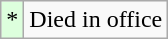<table class="wikitable">
<tr>
<td style="background:#dfd;">*</td>
<td>Died in office</td>
</tr>
</table>
